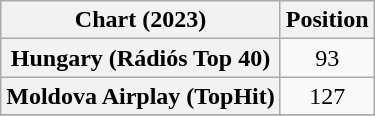<table class="wikitable sortable plainrowheaders" style="text-align:center">
<tr>
<th scope="col">Chart (2023)</th>
<th scope="col">Position</th>
</tr>
<tr>
<th scope="row">Hungary (Rádiós Top 40)</th>
<td>93</td>
</tr>
<tr>
<th scope="row">Moldova Airplay (TopHit)</th>
<td>127</td>
</tr>
<tr>
</tr>
</table>
